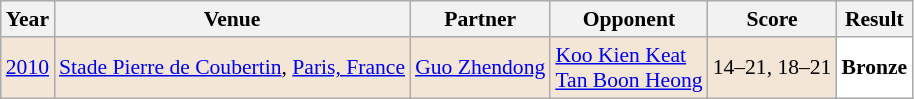<table class="sortable wikitable" style="font-size: 90%;">
<tr>
<th>Year</th>
<th>Venue</th>
<th>Partner</th>
<th>Opponent</th>
<th>Score</th>
<th>Result</th>
</tr>
<tr style="background:#F3E6D7">
<td align="center"><a href='#'>2010</a></td>
<td align="left"><a href='#'>Stade Pierre de Coubertin</a>, <a href='#'>Paris, France</a></td>
<td align="left"> <a href='#'>Guo Zhendong</a></td>
<td align="left"> <a href='#'>Koo Kien Keat</a> <br>  <a href='#'>Tan Boon Heong</a></td>
<td align="left">14–21, 18–21</td>
<td style="text-align:left; background:white"> <strong>Bronze</strong></td>
</tr>
</table>
